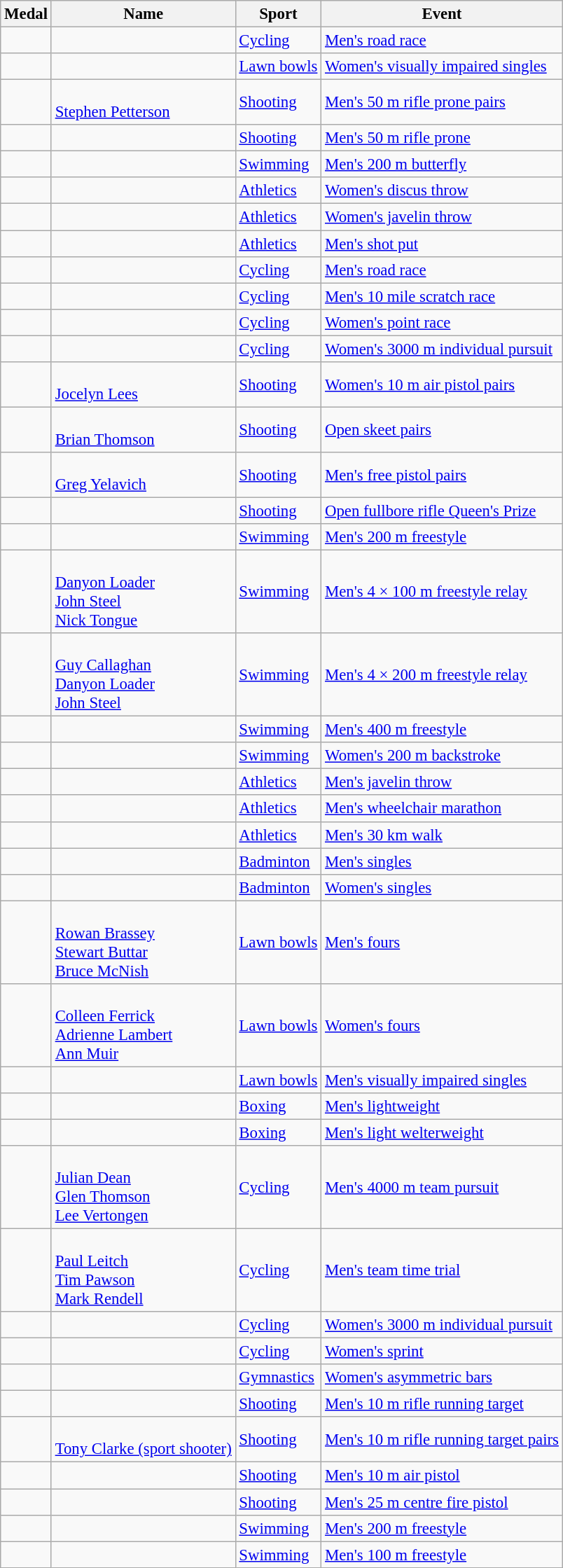<table class="wikitable sortable" style="font-size: 95%;">
<tr>
<th>Medal</th>
<th>Name</th>
<th>Sport</th>
<th>Event</th>
</tr>
<tr>
<td></td>
<td></td>
<td><a href='#'>Cycling</a></td>
<td><a href='#'>Men's road race</a></td>
</tr>
<tr>
<td></td>
<td></td>
<td><a href='#'>Lawn bowls</a></td>
<td><a href='#'>Women's visually impaired singles</a></td>
</tr>
<tr>
<td></td>
<td><br><a href='#'>Stephen Petterson</a></td>
<td><a href='#'>Shooting</a></td>
<td><a href='#'>Men's 50 m rifle prone pairs</a></td>
</tr>
<tr>
<td></td>
<td></td>
<td><a href='#'>Shooting</a></td>
<td><a href='#'>Men's 50 m rifle prone</a></td>
</tr>
<tr>
<td></td>
<td></td>
<td><a href='#'>Swimming</a></td>
<td><a href='#'>Men's 200 m butterfly</a></td>
</tr>
<tr>
<td></td>
<td></td>
<td><a href='#'>Athletics</a></td>
<td><a href='#'>Women's discus throw</a></td>
</tr>
<tr>
<td></td>
<td></td>
<td><a href='#'>Athletics</a></td>
<td><a href='#'>Women's javelin throw</a></td>
</tr>
<tr>
<td></td>
<td></td>
<td><a href='#'>Athletics</a></td>
<td><a href='#'>Men's shot put</a></td>
</tr>
<tr>
<td></td>
<td></td>
<td><a href='#'>Cycling</a></td>
<td><a href='#'>Men's road race</a></td>
</tr>
<tr>
<td></td>
<td></td>
<td><a href='#'>Cycling</a></td>
<td><a href='#'>Men's 10 mile scratch race</a></td>
</tr>
<tr>
<td></td>
<td></td>
<td><a href='#'>Cycling</a></td>
<td><a href='#'>Women's point race</a></td>
</tr>
<tr>
<td></td>
<td></td>
<td><a href='#'>Cycling</a></td>
<td><a href='#'>Women's 3000 m individual pursuit</a></td>
</tr>
<tr>
<td></td>
<td><br><a href='#'>Jocelyn Lees</a></td>
<td><a href='#'>Shooting</a></td>
<td><a href='#'>Women's 10 m air pistol pairs</a></td>
</tr>
<tr>
<td></td>
<td><br><a href='#'>Brian Thomson</a></td>
<td><a href='#'>Shooting</a></td>
<td><a href='#'>Open skeet pairs</a></td>
</tr>
<tr>
<td></td>
<td><br><a href='#'>Greg Yelavich</a></td>
<td><a href='#'>Shooting</a></td>
<td><a href='#'>Men's free pistol pairs</a></td>
</tr>
<tr>
<td></td>
<td></td>
<td><a href='#'>Shooting</a></td>
<td><a href='#'>Open fullbore rifle Queen's Prize</a></td>
</tr>
<tr>
<td></td>
<td></td>
<td><a href='#'>Swimming</a></td>
<td><a href='#'>Men's 200 m freestyle</a></td>
</tr>
<tr>
<td></td>
<td><br><a href='#'>Danyon Loader</a><br><a href='#'>John Steel</a><br><a href='#'>Nick Tongue</a></td>
<td><a href='#'>Swimming</a></td>
<td><a href='#'>Men's 4 × 100 m freestyle relay</a></td>
</tr>
<tr>
<td></td>
<td><br><a href='#'>Guy Callaghan</a><br><a href='#'>Danyon Loader</a><br><a href='#'>John Steel</a></td>
<td><a href='#'>Swimming</a></td>
<td><a href='#'>Men's 4 × 200 m freestyle relay</a></td>
</tr>
<tr>
<td></td>
<td></td>
<td><a href='#'>Swimming</a></td>
<td><a href='#'>Men's 400 m freestyle</a></td>
</tr>
<tr>
<td></td>
<td></td>
<td><a href='#'>Swimming</a></td>
<td><a href='#'>Women's 200 m backstroke</a></td>
</tr>
<tr>
<td></td>
<td></td>
<td><a href='#'>Athletics</a></td>
<td><a href='#'>Men's javelin throw</a></td>
</tr>
<tr>
<td></td>
<td></td>
<td><a href='#'>Athletics</a></td>
<td><a href='#'>Men's wheelchair marathon</a></td>
</tr>
<tr>
<td></td>
<td></td>
<td><a href='#'>Athletics</a></td>
<td><a href='#'>Men's 30 km walk</a></td>
</tr>
<tr>
<td></td>
<td></td>
<td><a href='#'>Badminton</a></td>
<td><a href='#'>Men's singles</a></td>
</tr>
<tr>
<td></td>
<td></td>
<td><a href='#'>Badminton</a></td>
<td><a href='#'>Women's singles</a></td>
</tr>
<tr>
<td></td>
<td><br><a href='#'>Rowan Brassey</a><br><a href='#'>Stewart Buttar</a><br><a href='#'>Bruce McNish</a></td>
<td><a href='#'>Lawn bowls</a></td>
<td><a href='#'>Men's fours</a></td>
</tr>
<tr>
<td></td>
<td><br><a href='#'>Colleen Ferrick</a><br><a href='#'>Adrienne Lambert</a><br><a href='#'>Ann Muir</a></td>
<td><a href='#'>Lawn bowls</a></td>
<td><a href='#'>Women's fours</a></td>
</tr>
<tr>
<td></td>
<td></td>
<td><a href='#'>Lawn bowls</a></td>
<td><a href='#'>Men's visually impaired singles</a></td>
</tr>
<tr>
<td></td>
<td></td>
<td><a href='#'>Boxing</a></td>
<td><a href='#'>Men's lightweight</a></td>
</tr>
<tr>
<td></td>
<td></td>
<td><a href='#'>Boxing</a></td>
<td><a href='#'>Men's light welterweight</a></td>
</tr>
<tr>
<td></td>
<td><br><a href='#'>Julian Dean</a><br><a href='#'>Glen Thomson</a><br><a href='#'>Lee Vertongen</a></td>
<td><a href='#'>Cycling</a></td>
<td><a href='#'>Men's 4000 m team pursuit</a></td>
</tr>
<tr>
<td></td>
<td><br><a href='#'>Paul Leitch</a><br><a href='#'>Tim Pawson</a><br><a href='#'>Mark Rendell</a></td>
<td><a href='#'>Cycling</a></td>
<td><a href='#'>Men's team time trial</a></td>
</tr>
<tr>
<td></td>
<td></td>
<td><a href='#'>Cycling</a></td>
<td><a href='#'>Women's 3000 m individual pursuit</a></td>
</tr>
<tr>
<td></td>
<td></td>
<td><a href='#'>Cycling</a></td>
<td><a href='#'>Women's sprint</a></td>
</tr>
<tr>
<td></td>
<td></td>
<td><a href='#'>Gymnastics</a></td>
<td><a href='#'>Women's asymmetric bars</a></td>
</tr>
<tr>
<td></td>
<td></td>
<td><a href='#'>Shooting</a></td>
<td><a href='#'>Men's 10 m rifle running target</a></td>
</tr>
<tr>
<td></td>
<td><br><a href='#'>Tony Clarke (sport shooter)</a></td>
<td><a href='#'>Shooting</a></td>
<td><a href='#'>Men's 10 m rifle running target pairs</a></td>
</tr>
<tr>
<td></td>
<td></td>
<td><a href='#'>Shooting</a></td>
<td><a href='#'>Men's 10 m air pistol</a></td>
</tr>
<tr>
<td></td>
<td></td>
<td><a href='#'>Shooting</a></td>
<td><a href='#'>Men's 25 m centre fire pistol</a></td>
</tr>
<tr>
<td></td>
<td></td>
<td><a href='#'>Swimming</a></td>
<td><a href='#'>Men's 200 m freestyle</a></td>
</tr>
<tr>
<td></td>
<td></td>
<td><a href='#'>Swimming</a></td>
<td><a href='#'>Men's 100 m freestyle</a></td>
</tr>
</table>
